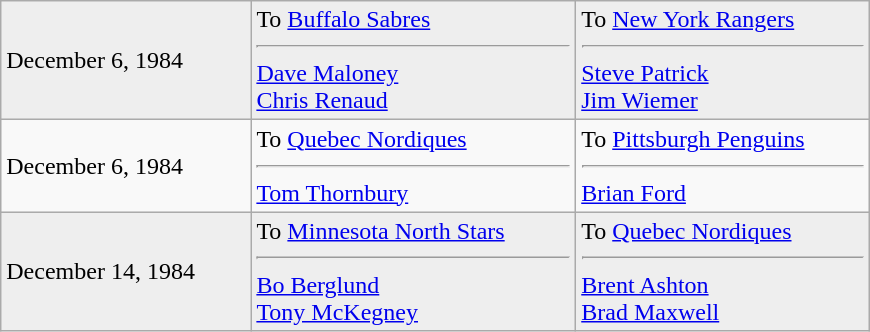<table class="wikitable" style="border:1px solid #999; width:580px;">
<tr style="background:#eee;">
<td>December 6, 1984</td>
<td valign="top">To <a href='#'>Buffalo Sabres</a><hr><a href='#'>Dave Maloney</a><br><a href='#'>Chris Renaud</a></td>
<td valign="top">To <a href='#'>New York Rangers</a><hr><a href='#'>Steve Patrick</a><br><a href='#'>Jim Wiemer</a></td>
</tr>
<tr>
<td>December 6, 1984</td>
<td valign="top">To <a href='#'>Quebec Nordiques</a><hr><a href='#'>Tom Thornbury</a></td>
<td valign="top">To <a href='#'>Pittsburgh Penguins</a><hr><a href='#'>Brian Ford</a></td>
</tr>
<tr style="background:#eee;">
<td>December 14, 1984</td>
<td valign="top">To <a href='#'>Minnesota North Stars</a><hr><a href='#'>Bo Berglund</a><br><a href='#'>Tony McKegney</a></td>
<td valign="top">To <a href='#'>Quebec Nordiques</a><hr><a href='#'>Brent Ashton</a><br><a href='#'>Brad Maxwell</a></td>
</tr>
</table>
